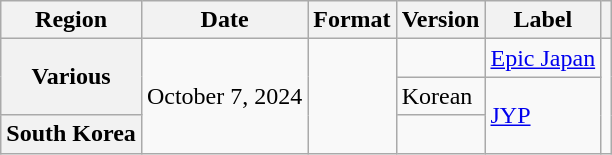<table class="wikitable plainrowheaders">
<tr>
<th scope="col">Region</th>
<th scope="col">Date</th>
<th scope="col">Format</th>
<th scope="col">Version</th>
<th scope="col">Label</th>
<th scope="col"></th>
</tr>
<tr>
<th scope="row" rowspan="2">Various</th>
<td rowspan="3">October 7, 2024</td>
<td rowspan="3"></td>
<td></td>
<td><a href='#'>Epic Japan</a></td>
<td style="text-align:center" rowspan="3"></td>
</tr>
<tr>
<td>Korean</td>
<td rowspan="2"><a href='#'>JYP</a></td>
</tr>
<tr>
<th scope="row">South Korea</th>
<td></td>
</tr>
</table>
